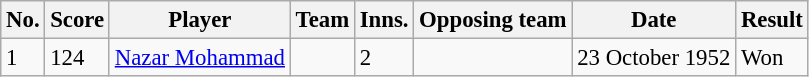<table class="wikitable sortable" style="font-size:95%">
<tr>
<th>No.</th>
<th>Score</th>
<th>Player</th>
<th>Team</th>
<th>Inns.</th>
<th>Opposing team</th>
<th>Date</th>
<th>Result</th>
</tr>
<tr>
<td>1</td>
<td>124</td>
<td><a href='#'>Nazar Mohammad</a></td>
<td></td>
<td>2</td>
<td></td>
<td>23 October 1952</td>
<td>Won</td>
</tr>
</table>
